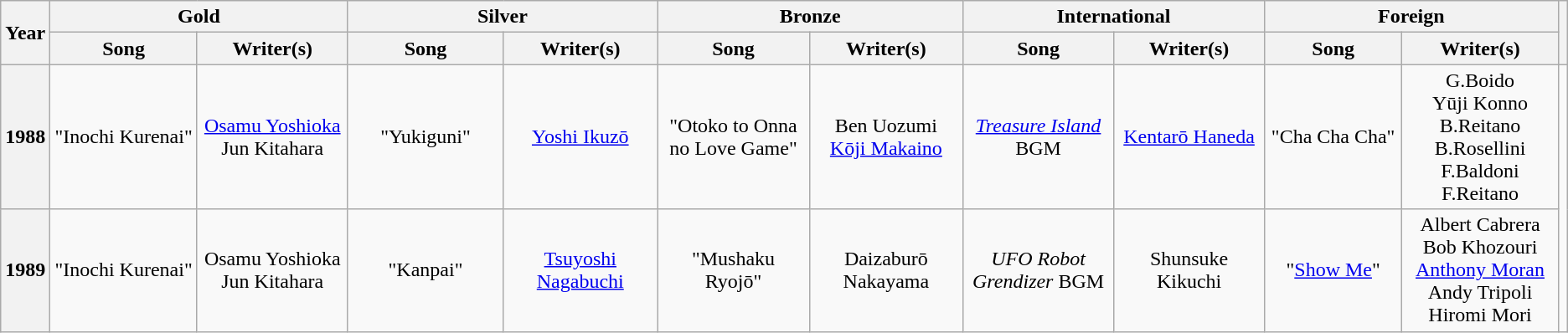<table class="wikitable plainrowheaders" style="text-align:center">
<tr>
<th scope="col" rowspan="2">Year</th>
<th scope="col" colspan="2">Gold</th>
<th scope="col" colspan="2">Silver</th>
<th scope="col" colspan="2">Bronze</th>
<th scope="col" colspan="2">International</th>
<th scope="col" colspan="2">Foreign</th>
<th scope="col" rowspan="2"></th>
</tr>
<tr>
<th scope="col" style="width:10em">Song</th>
<th scope="col" style="width:10em">Writer(s)</th>
<th scope="col" style="width:10em">Song</th>
<th scope="col" style="width:10em">Writer(s)</th>
<th scope="col" style="width:10em">Song</th>
<th scope="col" style="width:10em">Writer(s)</th>
<th scope="col" style="width:10em">Song</th>
<th scope="col" style="width:10em">Writer(s)</th>
<th scope="col" style="width:10em">Song</th>
<th scope="col" style="width:10em">Writer(s)</th>
</tr>
<tr>
<th scope="row" style="text-align:center">1988</th>
<td>"Inochi Kurenai"</td>
<td><a href='#'>Osamu Yoshioka</a><br>Jun Kitahara</td>
<td>"Yukiguni"</td>
<td><a href='#'>Yoshi Ikuzō</a></td>
<td>"Otoko to Onna no Love Game"</td>
<td>Ben Uozumi<br><a href='#'>Kōji Makaino</a></td>
<td><em><a href='#'>Treasure Island</a></em> BGM</td>
<td><a href='#'>Kentarō Haneda</a></td>
<td>"Cha Cha Cha"</td>
<td>G.Boido<br>Yūji Konno<br>B.Reitano<br>B.Rosellini<br>F.Baldoni<br>F.Reitano</td>
<td rowspan="2"></td>
</tr>
<tr>
<th scope="row" style="text-align:center">1989</th>
<td>"Inochi Kurenai"</td>
<td>Osamu Yoshioka<br>Jun Kitahara</td>
<td>"Kanpai"</td>
<td><a href='#'>Tsuyoshi Nagabuchi</a></td>
<td>"Mushaku Ryojō"</td>
<td>Daizaburō Nakayama</td>
<td><em>UFO Robot Grendizer</em> BGM</td>
<td>Shunsuke Kikuchi</td>
<td>"<a href='#'>Show Me</a>"</td>
<td>Albert Cabrera<br>Bob Khozouri<br><a href='#'>Anthony Moran</a><br>Andy Tripoli<br>Hiromi Mori</td>
</tr>
</table>
